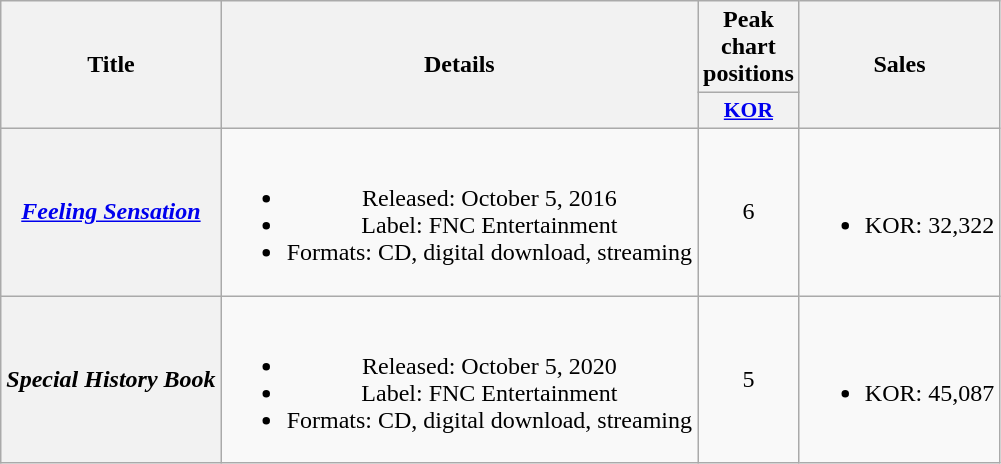<table class="wikitable plainrowheaders" style="text-align:center">
<tr>
<th scope="col" rowspan="2">Title</th>
<th scope="col" rowspan="2">Details</th>
<th scope="col" colspan="1">Peak chart positions</th>
<th scope="col" rowspan="2">Sales</th>
</tr>
<tr>
<th scope="col" style="width:3em;font-size:90%"><a href='#'>KOR</a><br></th>
</tr>
<tr>
<th scope="row"><em><a href='#'>Feeling Sensation</a></em></th>
<td><br><ul><li>Released: October 5, 2016</li><li>Label: FNC Entertainment</li><li>Formats: CD, digital download, streaming</li></ul></td>
<td>6</td>
<td><br><ul><li>KOR: 32,322</li></ul></td>
</tr>
<tr>
<th scope="row"><em>Special History Book</em></th>
<td><br><ul><li>Released: October 5, 2020</li><li>Label: FNC Entertainment</li><li>Formats: CD, digital download, streaming</li></ul></td>
<td>5</td>
<td><br><ul><li>KOR: 45,087</li></ul></td>
</tr>
</table>
